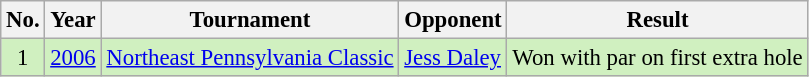<table class="wikitable" style="font-size:95%;">
<tr>
<th>No.</th>
<th>Year</th>
<th>Tournament</th>
<th>Opponent</th>
<th>Result</th>
</tr>
<tr style="background:#D0F0C0;">
<td align=center>1</td>
<td><a href='#'>2006</a></td>
<td><a href='#'>Northeast Pennsylvania Classic</a></td>
<td> <a href='#'>Jess Daley</a></td>
<td>Won with par on first extra hole</td>
</tr>
</table>
